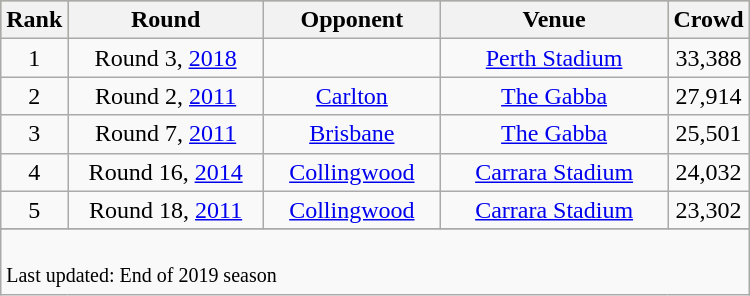<table class="wikitable sortable" style="width:500px;">
<tr style="background:#bdb76b;">
<th width=5%>Rank</th>
<th width=30%>Round</th>
<th width=25%>Opponent</th>
<th width=35%>Venue</th>
<th width=15%>Crowd</th>
</tr>
<tr>
<td align=center>1</td>
<td align=center>Round 3, <a href='#'>2018</a></td>
<td align=center></td>
<td align=center><a href='#'>Perth Stadium</a></td>
<td align=center>33,388</td>
</tr>
<tr>
<td align=center>2</td>
<td align=center>Round 2, <a href='#'>2011</a></td>
<td align=center><a href='#'>Carlton</a></td>
<td align=center><a href='#'>The Gabba</a></td>
<td align=center>27,914</td>
</tr>
<tr>
<td align=center>3</td>
<td align=center>Round 7, <a href='#'>2011</a></td>
<td align=center><a href='#'>Brisbane</a></td>
<td align=center><a href='#'>The Gabba</a></td>
<td align=center>25,501</td>
</tr>
<tr>
<td align=center>4</td>
<td align=center>Round 16, <a href='#'>2014</a></td>
<td align=center><a href='#'>Collingwood</a></td>
<td align=center><a href='#'>Carrara Stadium</a></td>
<td align=center>24,032</td>
</tr>
<tr>
<td align=center>5</td>
<td align=center>Round 18, <a href='#'>2011</a></td>
<td align=center><a href='#'>Collingwood</a></td>
<td align=center><a href='#'>Carrara Stadium</a></td>
<td align=center>23,302</td>
</tr>
<tr>
</tr>
<tr class="sortbottom">
<td colspan=9><br><small>Last updated: End of 2019 season</small></td>
</tr>
</table>
